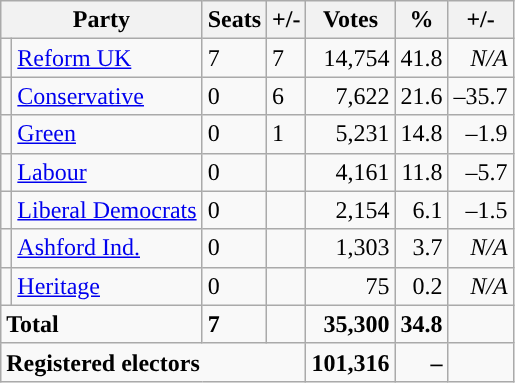<table class="wikitable sortable">
<tr>
<th colspan="2">Party</th>
<th>Seats</th>
<th>+/-</th>
<th>Votes</th>
<th>%</th>
<th>+/-</th>
</tr>
<tr>
<td style="background-color: "></td>
<td><a href='#'>Reform UK</a></td>
<td>7</td>
<td> 7</td>
<td style="text-align:right;">14,754</td>
<td style="text-align:right;">41.8</td>
<td style="text-align:right;"><em>N/A</em></td>
</tr>
<tr>
<td style="background-color: "></td>
<td><a href='#'>Conservative</a></td>
<td>0</td>
<td> 6</td>
<td style="text-align:right;">7,622</td>
<td style="text-align:right;">21.6</td>
<td style="text-align:right;">–35.7</td>
</tr>
<tr>
<td style="background-color: "></td>
<td><a href='#'>Green</a></td>
<td>0</td>
<td> 1</td>
<td style="text-align:right;">5,231</td>
<td style="text-align:right;">14.8</td>
<td style="text-align:right;">–1.9</td>
</tr>
<tr>
<td style="background-color: "></td>
<td><a href='#'>Labour</a></td>
<td>0</td>
<td></td>
<td style="text-align:right;">4,161</td>
<td style="text-align:right;">11.8</td>
<td style="text-align:right;">–5.7</td>
</tr>
<tr>
<td style="background-color: "></td>
<td><a href='#'>Liberal Democrats</a></td>
<td>0</td>
<td></td>
<td style="text-align:right;">2,154</td>
<td style="text-align:right;">6.1</td>
<td style="text-align:right;">–1.5</td>
</tr>
<tr>
<td style="background-color: "></td>
<td><a href='#'>Ashford Ind.</a></td>
<td>0</td>
<td></td>
<td style="text-align:right;">1,303</td>
<td style="text-align:right;">3.7</td>
<td style="text-align:right;"><em>N/A</em></td>
</tr>
<tr>
<td style="background-color: "></td>
<td><a href='#'>Heritage</a></td>
<td>0</td>
<td></td>
<td style="text-align:right;">75</td>
<td style="text-align:right;">0.2</td>
<td style="text-align:right;"><em>N/A</em></td>
</tr>
<tr>
<td colspan="2"><strong>Total</strong></td>
<td><strong>7</strong></td>
<td></td>
<td style="text-align:right;"><strong>35,300</strong></td>
<td style="text-align:right;"><strong>34.8</strong></td>
<td style="text-align:right;"></td>
</tr>
<tr>
<td colspan="4"><strong>Registered electors</strong></td>
<td style="text-align:right;"><strong>101,316</strong></td>
<td style="text-align:right;"><strong>–</strong></td>
<td style="text-align:right;"></td>
</tr>
</table>
